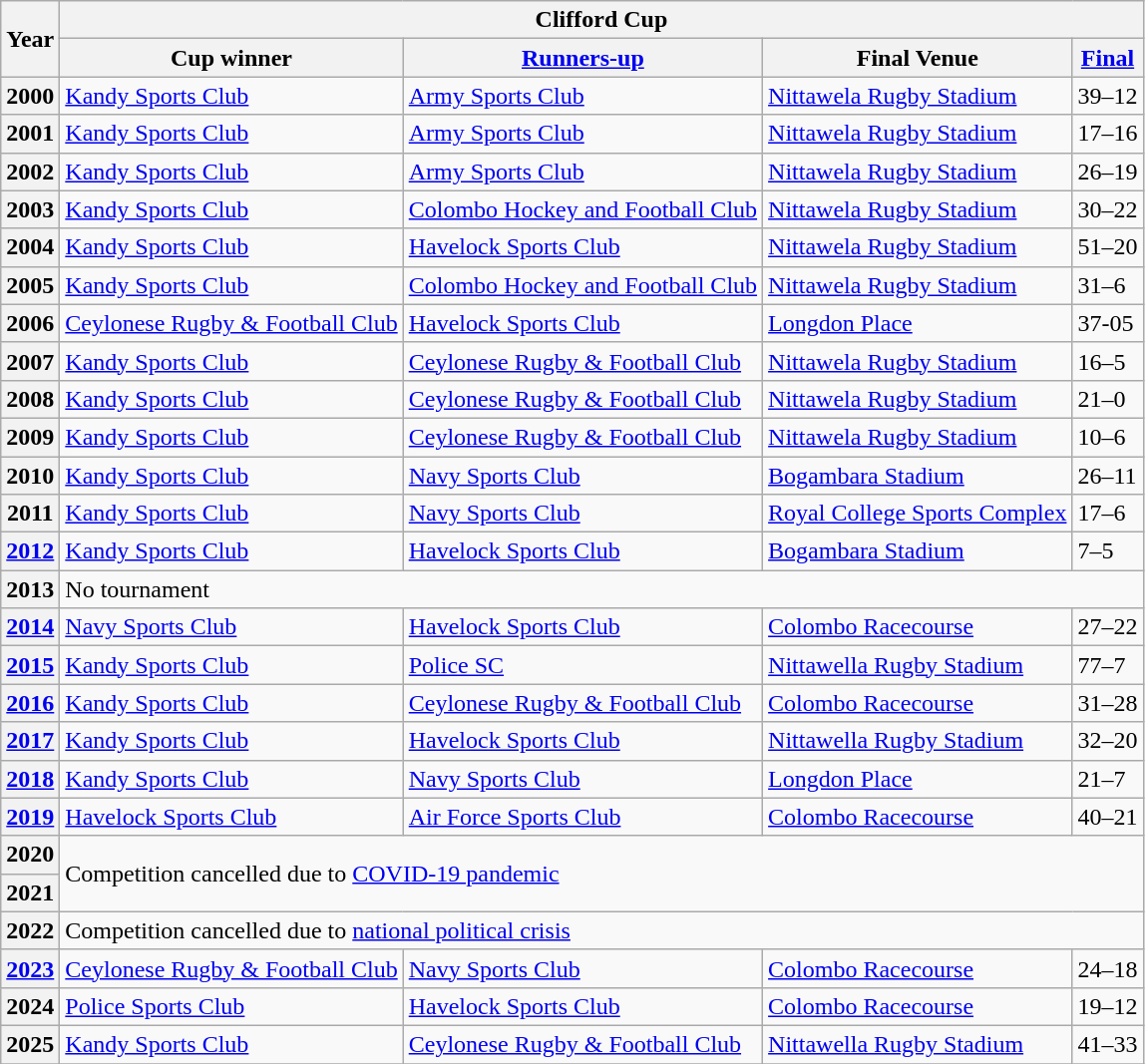<table class=wikitable>
<tr>
<th rowspan=2>Year</th>
<th colspan=5>Clifford Cup</th>
</tr>
<tr>
<th colspan=2 align=center>Cup winner</th>
<th><a href='#'>Runners-up</a></th>
<th>Final Venue</th>
<th><a href='#'>Final</a></th>
</tr>
<tr>
<th>2000</th>
<td colspan=2><a href='#'>Kandy Sports Club</a></td>
<td><a href='#'>Army Sports Club</a></td>
<td><a href='#'>Nittawela Rugby Stadium</a></td>
<td>39–12</td>
</tr>
<tr>
<th>2001</th>
<td colspan=2><a href='#'>Kandy Sports Club</a></td>
<td><a href='#'>Army Sports Club</a></td>
<td><a href='#'>Nittawela Rugby Stadium</a></td>
<td>17–16</td>
</tr>
<tr>
<th>2002</th>
<td colspan=2><a href='#'>Kandy Sports Club</a></td>
<td><a href='#'>Army Sports Club</a></td>
<td><a href='#'>Nittawela Rugby Stadium</a></td>
<td>26–19</td>
</tr>
<tr>
<th>2003</th>
<td colspan=2><a href='#'>Kandy Sports Club</a></td>
<td><a href='#'>Colombo Hockey and Football Club</a></td>
<td><a href='#'>Nittawela Rugby Stadium</a></td>
<td>30–22</td>
</tr>
<tr>
<th>2004</th>
<td colspan=2><a href='#'>Kandy Sports Club</a></td>
<td><a href='#'>Havelock Sports Club</a></td>
<td><a href='#'>Nittawela Rugby Stadium</a></td>
<td>51–20</td>
</tr>
<tr>
<th>2005</th>
<td colspan=2><a href='#'>Kandy Sports Club</a></td>
<td><a href='#'>Colombo Hockey and Football Club</a></td>
<td><a href='#'>Nittawela Rugby Stadium</a></td>
<td>31–6</td>
</tr>
<tr>
<th>2006</th>
<td colspan=2><a href='#'>Ceylonese Rugby & Football Club</a></td>
<td><a href='#'>Havelock Sports Club</a></td>
<td><a href='#'>Longdon Place</a></td>
<td>37-05</td>
</tr>
<tr>
<th>2007</th>
<td colspan=2><a href='#'>Kandy Sports Club</a></td>
<td><a href='#'>Ceylonese Rugby & Football Club</a></td>
<td><a href='#'>Nittawela Rugby Stadium</a></td>
<td>16–5</td>
</tr>
<tr>
<th>2008</th>
<td colspan=2><a href='#'>Kandy Sports Club</a></td>
<td><a href='#'>Ceylonese Rugby & Football Club</a></td>
<td><a href='#'>Nittawela Rugby Stadium</a></td>
<td>21–0</td>
</tr>
<tr>
<th>2009</th>
<td colspan=2><a href='#'>Kandy Sports Club</a></td>
<td><a href='#'>Ceylonese Rugby & Football Club</a></td>
<td><a href='#'>Nittawela Rugby Stadium</a></td>
<td>10–6</td>
</tr>
<tr>
<th>2010</th>
<td colspan=2><a href='#'>Kandy Sports Club</a></td>
<td><a href='#'>Navy Sports Club</a></td>
<td><a href='#'>Bogambara Stadium</a></td>
<td>26–11</td>
</tr>
<tr>
<th>2011</th>
<td colspan=2><a href='#'>Kandy Sports Club</a></td>
<td><a href='#'>Navy Sports Club</a></td>
<td><a href='#'>Royal College Sports Complex</a></td>
<td>17–6</td>
</tr>
<tr>
<th><a href='#'>2012</a></th>
<td colspan=2><a href='#'>Kandy Sports Club</a></td>
<td><a href='#'>Havelock Sports Club</a></td>
<td><a href='#'>Bogambara Stadium</a></td>
<td>7–5</td>
</tr>
<tr>
<th>2013</th>
<td colspan=5>No tournament</td>
</tr>
<tr>
<th><a href='#'>2014</a></th>
<td colspan=2><a href='#'>Navy Sports Club</a></td>
<td><a href='#'>Havelock Sports Club</a></td>
<td><a href='#'>Colombo Racecourse</a></td>
<td>27–22</td>
</tr>
<tr>
<th><a href='#'>2015</a></th>
<td colspan=2><a href='#'>Kandy Sports Club</a></td>
<td><a href='#'>Police SC</a></td>
<td><a href='#'>Nittawella Rugby Stadium</a></td>
<td>77–7</td>
</tr>
<tr>
<th><a href='#'>2016</a></th>
<td colspan=2><a href='#'>Kandy Sports Club</a></td>
<td><a href='#'>Ceylonese Rugby & Football Club</a></td>
<td><a href='#'>Colombo Racecourse</a></td>
<td>31–28</td>
</tr>
<tr>
<th><a href='#'>2017</a></th>
<td colspan=2><a href='#'>Kandy Sports Club</a></td>
<td><a href='#'>Havelock Sports Club</a></td>
<td><a href='#'>Nittawella Rugby Stadium</a></td>
<td>32–20</td>
</tr>
<tr>
<th><a href='#'>2018</a></th>
<td colspan=2><a href='#'>Kandy Sports Club</a></td>
<td><a href='#'>Navy Sports Club</a></td>
<td><a href='#'>Longdon Place</a></td>
<td>21–7</td>
</tr>
<tr>
<th><a href='#'>2019</a></th>
<td colspan=2><a href='#'>Havelock Sports Club</a></td>
<td><a href='#'>Air Force Sports Club</a></td>
<td><a href='#'>Colombo Racecourse</a></td>
<td>40–21</td>
</tr>
<tr>
<th>2020</th>
<td rowspan=2 colspan=5>Competition cancelled due to <a href='#'>COVID-19 pandemic</a></td>
</tr>
<tr>
<th>2021</th>
</tr>
<tr>
<th>2022</th>
<td colspan=5>Competition cancelled due to <a href='#'>national political crisis</a></td>
</tr>
<tr>
<th><a href='#'>2023</a></th>
<td colspan=2><a href='#'>Ceylonese Rugby & Football Club</a></td>
<td><a href='#'>Navy Sports Club</a></td>
<td><a href='#'>Colombo Racecourse</a></td>
<td>24–18</td>
</tr>
<tr>
<th>2024</th>
<td colspan=2><a href='#'>Police Sports Club</a></td>
<td><a href='#'>Havelock Sports Club</a></td>
<td><a href='#'>Colombo Racecourse</a></td>
<td>19–12</td>
</tr>
<tr>
<th>2025</th>
<td colspan=2><a href='#'>Kandy Sports Club</a></td>
<td><a href='#'>Ceylonese Rugby & Football Club</a></td>
<td><a href='#'>Nittawella Rugby Stadium</a></td>
<td>41–33</td>
</tr>
<tr>
</tr>
</table>
